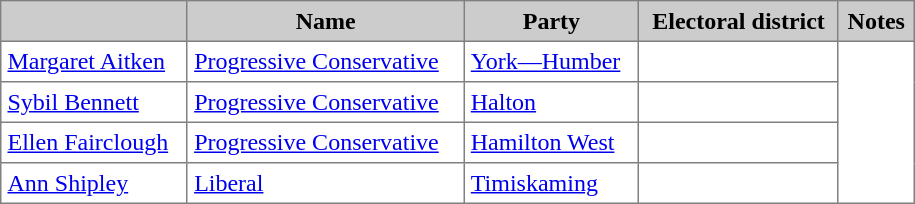<table border="1" cellpadding="4" width="610" cellspacing="0" style="border-collapse: collapse" width="100%" class="sortable">
<tr bgcolor="CCCCCC">
<th></th>
<th>Name</th>
<th>Party</th>
<th>Electoral district</th>
<th>Notes</th>
</tr>
<tr>
<td><a href='#'>Margaret Aitken</a></td>
<td><a href='#'>Progressive Conservative</a></td>
<td><a href='#'>York—Humber</a></td>
<td></td>
</tr>
<tr>
<td><a href='#'>Sybil Bennett</a></td>
<td><a href='#'>Progressive Conservative</a></td>
<td><a href='#'>Halton</a></td>
<td></td>
</tr>
<tr>
<td><a href='#'>Ellen Fairclough</a></td>
<td><a href='#'>Progressive Conservative</a></td>
<td><a href='#'>Hamilton West</a></td>
<td></td>
</tr>
<tr>
<td><a href='#'>Ann Shipley</a></td>
<td><a href='#'>Liberal</a></td>
<td><a href='#'>Timiskaming</a></td>
<td></td>
</tr>
</table>
